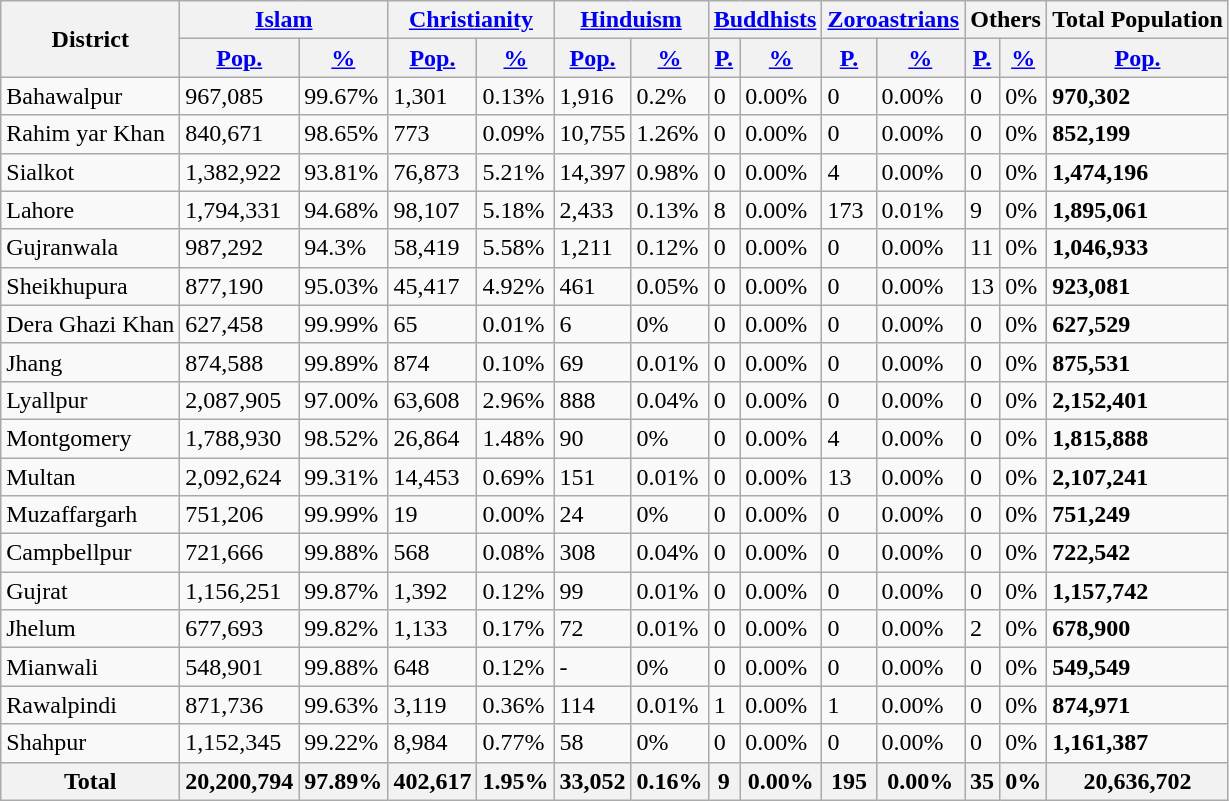<table class="wikitable sortable">
<tr>
<th rowspan="2">District</th>
<th colspan="2"><a href='#'>Islam</a> </th>
<th colspan="2"><a href='#'>Christianity</a> </th>
<th colspan="2"><a href='#'>Hinduism</a> </th>
<th colspan="2"><a href='#'>Buddhists</a></th>
<th colspan="2"><a href='#'>Zoroastrians</a></th>
<th colspan="2">Others</th>
<th><strong>Total Population</strong></th>
</tr>
<tr>
<th><a href='#'>Pop.</a></th>
<th><a href='#'>%</a></th>
<th><a href='#'>Pop.</a></th>
<th><a href='#'>%</a></th>
<th><a href='#'>Pop.</a></th>
<th><a href='#'>%</a></th>
<th><a href='#'>P.</a></th>
<th><a href='#'>%</a></th>
<th><a href='#'>P.</a></th>
<th><a href='#'>%</a></th>
<th><a href='#'>P.</a></th>
<th><a href='#'>%</a></th>
<th><a href='#'>Pop.</a></th>
</tr>
<tr>
<td>Bahawalpur</td>
<td>967,085</td>
<td>99.67%</td>
<td>1,301</td>
<td>0.13%</td>
<td>1,916</td>
<td>0.2%</td>
<td>0</td>
<td>0.00%</td>
<td>0</td>
<td>0.00%</td>
<td>0</td>
<td>0%</td>
<td><strong>970,302</strong></td>
</tr>
<tr>
<td>Rahim yar Khan</td>
<td>840,671</td>
<td>98.65%</td>
<td>773</td>
<td>0.09%</td>
<td>10,755</td>
<td>1.26%</td>
<td>0</td>
<td>0.00%</td>
<td>0</td>
<td>0.00%</td>
<td>0</td>
<td>0%</td>
<td><strong>852,199</strong></td>
</tr>
<tr>
<td>Sialkot</td>
<td>1,382,922</td>
<td>93.81%</td>
<td>76,873</td>
<td>5.21%</td>
<td>14,397</td>
<td>0.98%</td>
<td>0</td>
<td>0.00%</td>
<td>4</td>
<td>0.00%</td>
<td>0</td>
<td>0%</td>
<td><strong>1,474,196</strong></td>
</tr>
<tr>
<td>Lahore</td>
<td>1,794,331</td>
<td>94.68%</td>
<td>98,107</td>
<td>5.18%</td>
<td>2,433</td>
<td>0.13%</td>
<td>8</td>
<td>0.00%</td>
<td>173</td>
<td>0.01%</td>
<td>9</td>
<td>0%</td>
<td><strong>1,895,061</strong></td>
</tr>
<tr>
<td>Gujranwala</td>
<td>987,292</td>
<td>94.3%</td>
<td>58,419</td>
<td>5.58%</td>
<td>1,211</td>
<td>0.12%</td>
<td>0</td>
<td>0.00%</td>
<td>0</td>
<td>0.00%</td>
<td>11</td>
<td>0%</td>
<td><strong>1,046,933</strong></td>
</tr>
<tr>
<td>Sheikhupura</td>
<td>877,190</td>
<td>95.03%</td>
<td>45,417</td>
<td>4.92%</td>
<td>461</td>
<td>0.05%</td>
<td>0</td>
<td>0.00%</td>
<td>0</td>
<td>0.00%</td>
<td>13</td>
<td>0%</td>
<td><strong>923,081</strong></td>
</tr>
<tr>
<td>Dera Ghazi Khan</td>
<td>627,458</td>
<td>99.99%</td>
<td>65</td>
<td>0.01%</td>
<td>6</td>
<td>0%</td>
<td>0</td>
<td>0.00%</td>
<td>0</td>
<td>0.00%</td>
<td>0</td>
<td>0%</td>
<td><strong>627,529</strong></td>
</tr>
<tr>
<td>Jhang</td>
<td>874,588</td>
<td>99.89%</td>
<td>874</td>
<td>0.10%</td>
<td>69</td>
<td>0.01%</td>
<td>0</td>
<td>0.00%</td>
<td>0</td>
<td>0.00%</td>
<td>0</td>
<td>0%</td>
<td><strong>875,531</strong></td>
</tr>
<tr>
<td>Lyallpur</td>
<td>2,087,905</td>
<td>97.00%</td>
<td>63,608</td>
<td>2.96%</td>
<td>888</td>
<td>0.04%</td>
<td>0</td>
<td>0.00%</td>
<td>0</td>
<td>0.00%</td>
<td>0</td>
<td>0%</td>
<td><strong>2,152,401</strong></td>
</tr>
<tr>
<td>Montgomery</td>
<td>1,788,930</td>
<td>98.52%</td>
<td>26,864</td>
<td>1.48%</td>
<td>90</td>
<td>0%</td>
<td>0</td>
<td>0.00%</td>
<td>4</td>
<td>0.00%</td>
<td>0</td>
<td>0%</td>
<td><strong>1,815,888</strong></td>
</tr>
<tr>
<td>Multan</td>
<td>2,092,624</td>
<td>99.31%</td>
<td>14,453</td>
<td>0.69%</td>
<td>151</td>
<td>0.01%</td>
<td>0</td>
<td>0.00%</td>
<td>13</td>
<td>0.00%</td>
<td>0</td>
<td>0%</td>
<td><strong>2,107,241</strong></td>
</tr>
<tr>
<td>Muzaffargarh</td>
<td>751,206</td>
<td>99.99%</td>
<td>19</td>
<td>0.00%</td>
<td>24</td>
<td>0%</td>
<td>0</td>
<td>0.00%</td>
<td>0</td>
<td>0.00%</td>
<td>0</td>
<td>0%</td>
<td><strong>751,249</strong></td>
</tr>
<tr>
<td>Campbellpur</td>
<td>721,666</td>
<td>99.88%</td>
<td>568</td>
<td>0.08%</td>
<td>308</td>
<td>0.04%</td>
<td>0</td>
<td>0.00%</td>
<td>0</td>
<td>0.00%</td>
<td>0</td>
<td>0%</td>
<td><strong>722,542</strong></td>
</tr>
<tr>
<td>Gujrat</td>
<td>1,156,251</td>
<td>99.87%</td>
<td>1,392</td>
<td>0.12%</td>
<td>99</td>
<td>0.01%</td>
<td>0</td>
<td>0.00%</td>
<td>0</td>
<td>0.00%</td>
<td>0</td>
<td>0%</td>
<td><strong>1,157,742</strong></td>
</tr>
<tr>
<td>Jhelum</td>
<td>677,693</td>
<td>99.82%</td>
<td>1,133</td>
<td>0.17%</td>
<td>72</td>
<td>0.01%</td>
<td>0</td>
<td>0.00%</td>
<td>0</td>
<td>0.00%</td>
<td>2</td>
<td>0%</td>
<td><strong>678,900</strong></td>
</tr>
<tr>
<td>Mianwali</td>
<td>548,901</td>
<td>99.88%</td>
<td>648</td>
<td>0.12%</td>
<td>-</td>
<td>0%</td>
<td>0</td>
<td>0.00%</td>
<td>0</td>
<td>0.00%</td>
<td>0</td>
<td>0%</td>
<td><strong>549,549</strong></td>
</tr>
<tr>
<td>Rawalpindi</td>
<td>871,736</td>
<td>99.63%</td>
<td>3,119</td>
<td>0.36%</td>
<td>114</td>
<td>0.01%</td>
<td>1</td>
<td>0.00%</td>
<td>1</td>
<td>0.00%</td>
<td>0</td>
<td>0%</td>
<td><strong>874,971</strong></td>
</tr>
<tr>
<td>Shahpur</td>
<td>1,152,345</td>
<td>99.22%</td>
<td>8,984</td>
<td>0.77%</td>
<td>58</td>
<td>0%</td>
<td>0</td>
<td>0.00%</td>
<td>0</td>
<td>0.00%</td>
<td>0</td>
<td>0%</td>
<td><strong>1,161,387</strong></td>
</tr>
<tr>
<th>Total</th>
<th>20,200,794</th>
<th>97.89%</th>
<th>402,617</th>
<th>1.95%</th>
<th>33,052</th>
<th>0.16%</th>
<th>9</th>
<th>0.00%</th>
<th>195</th>
<th>0.00%</th>
<th>35</th>
<th>0%</th>
<th><strong>20,636,702</strong></th>
</tr>
</table>
